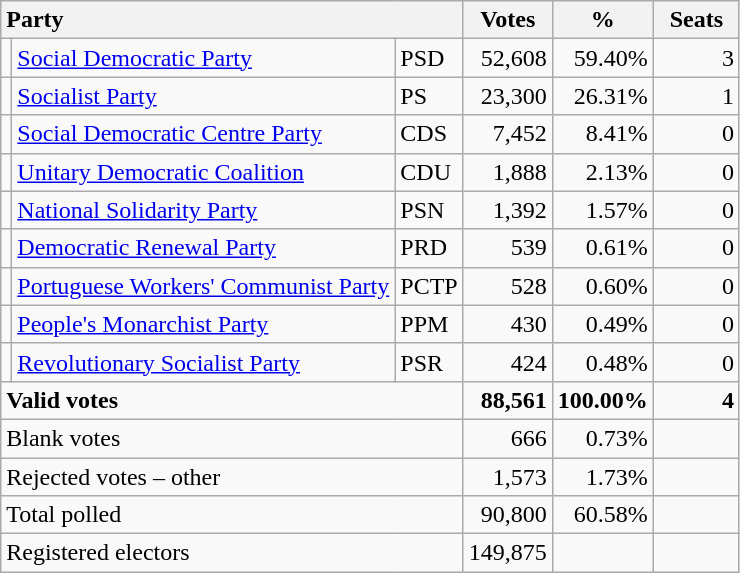<table class="wikitable" border="1" style="text-align:right;">
<tr>
<th style="text-align:left;" colspan=3>Party</th>
<th align=center width="50">Votes</th>
<th align=center width="50">%</th>
<th align=center width="50">Seats</th>
</tr>
<tr>
<td></td>
<td align=left><a href='#'>Social Democratic Party</a></td>
<td align=left>PSD</td>
<td>52,608</td>
<td>59.40%</td>
<td>3</td>
</tr>
<tr>
<td></td>
<td align=left><a href='#'>Socialist Party</a></td>
<td align=left>PS</td>
<td>23,300</td>
<td>26.31%</td>
<td>1</td>
</tr>
<tr>
<td></td>
<td align=left style="white-space: nowrap;"><a href='#'>Social Democratic Centre Party</a></td>
<td align=left>CDS</td>
<td>7,452</td>
<td>8.41%</td>
<td>0</td>
</tr>
<tr>
<td></td>
<td align=left style="white-space: nowrap;"><a href='#'>Unitary Democratic Coalition</a></td>
<td align=left>CDU</td>
<td>1,888</td>
<td>2.13%</td>
<td>0</td>
</tr>
<tr>
<td></td>
<td align=left><a href='#'>National Solidarity Party</a></td>
<td align=left>PSN</td>
<td>1,392</td>
<td>1.57%</td>
<td>0</td>
</tr>
<tr>
<td></td>
<td align=left><a href='#'>Democratic Renewal Party</a></td>
<td align=left>PRD</td>
<td>539</td>
<td>0.61%</td>
<td>0</td>
</tr>
<tr>
<td></td>
<td align=left><a href='#'>Portuguese Workers' Communist Party</a></td>
<td align=left>PCTP</td>
<td>528</td>
<td>0.60%</td>
<td>0</td>
</tr>
<tr>
<td></td>
<td align=left><a href='#'>People's Monarchist Party</a></td>
<td align=left>PPM</td>
<td>430</td>
<td>0.49%</td>
<td>0</td>
</tr>
<tr>
<td></td>
<td align=left><a href='#'>Revolutionary Socialist Party</a></td>
<td align=left>PSR</td>
<td>424</td>
<td>0.48%</td>
<td>0</td>
</tr>
<tr style="font-weight:bold">
<td align=left colspan=3>Valid votes</td>
<td>88,561</td>
<td>100.00%</td>
<td>4</td>
</tr>
<tr>
<td align=left colspan=3>Blank votes</td>
<td>666</td>
<td>0.73%</td>
<td></td>
</tr>
<tr>
<td align=left colspan=3>Rejected votes – other</td>
<td>1,573</td>
<td>1.73%</td>
<td></td>
</tr>
<tr>
<td align=left colspan=3>Total polled</td>
<td>90,800</td>
<td>60.58%</td>
<td></td>
</tr>
<tr>
<td align=left colspan=3>Registered electors</td>
<td>149,875</td>
<td></td>
<td></td>
</tr>
</table>
